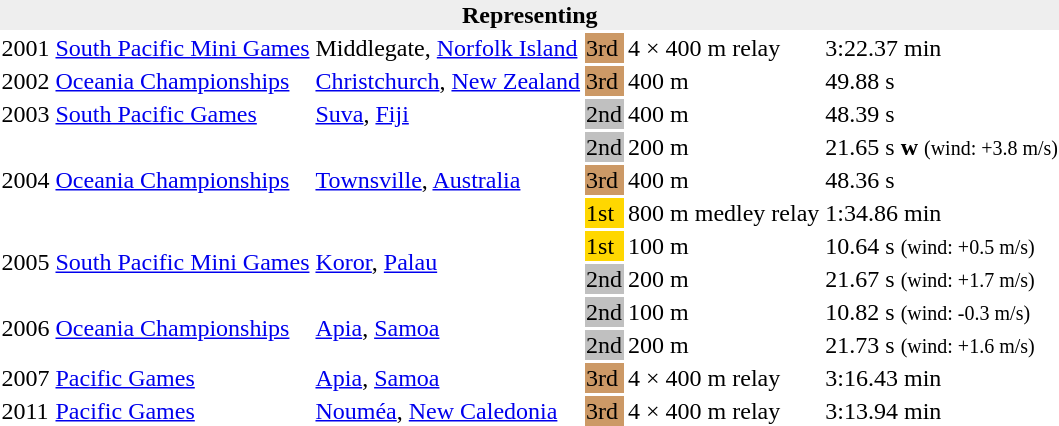<table>
<tr>
<th bgcolor="#eeeeee" colspan="6">Representing </th>
</tr>
<tr>
<td>2001</td>
<td><a href='#'>South Pacific Mini Games</a></td>
<td>Middlegate, <a href='#'>Norfolk Island</a></td>
<td bgcolor=cc9966>3rd</td>
<td>4 × 400 m relay</td>
<td>3:22.37 min</td>
</tr>
<tr>
<td>2002</td>
<td><a href='#'>Oceania Championships</a></td>
<td><a href='#'>Christchurch</a>, <a href='#'>New Zealand</a></td>
<td bgcolor=cc9966>3rd</td>
<td>400 m</td>
<td>49.88 s</td>
</tr>
<tr>
<td>2003</td>
<td><a href='#'>South Pacific Games</a></td>
<td><a href='#'>Suva</a>, <a href='#'>Fiji</a></td>
<td bgcolor=silver>2nd</td>
<td>400 m</td>
<td>48.39 s</td>
</tr>
<tr>
<td rowspan=3>2004</td>
<td rowspan=3><a href='#'>Oceania Championships</a></td>
<td rowspan=3><a href='#'>Townsville</a>, <a href='#'>Australia</a></td>
<td bgcolor=silver>2nd</td>
<td>200 m</td>
<td>21.65 s <strong>w</strong> <small>(wind: +3.8 m/s)</small></td>
</tr>
<tr>
<td bgcolor=cc9966>3rd</td>
<td>400 m</td>
<td>48.36 s</td>
</tr>
<tr>
<td bgcolor=gold>1st</td>
<td>800 m medley relay</td>
<td>1:34.86 min</td>
</tr>
<tr>
<td rowspan=2>2005</td>
<td rowspan=2><a href='#'>South Pacific Mini Games</a></td>
<td rowspan=2><a href='#'>Koror</a>, <a href='#'>Palau</a></td>
<td bgcolor=gold>1st</td>
<td>100 m</td>
<td>10.64 s <small>(wind: +0.5 m/s)</small></td>
</tr>
<tr>
<td bgcolor=silver>2nd</td>
<td>200 m</td>
<td>21.67 s <small>(wind: +1.7 m/s)</small></td>
</tr>
<tr>
<td rowspan=2>2006</td>
<td rowspan=2><a href='#'>Oceania Championships</a></td>
<td rowspan=2><a href='#'>Apia</a>, <a href='#'>Samoa</a></td>
<td bgcolor=silver>2nd</td>
<td>100 m</td>
<td>10.82 s <small>(wind: -0.3 m/s)</small></td>
</tr>
<tr>
<td bgcolor=silver>2nd</td>
<td>200 m</td>
<td>21.73 s <small>(wind: +1.6 m/s)</small></td>
</tr>
<tr>
<td>2007</td>
<td><a href='#'>Pacific Games</a></td>
<td><a href='#'>Apia</a>, <a href='#'>Samoa</a></td>
<td bgcolor=cc9966>3rd</td>
<td>4 × 400 m relay</td>
<td>3:16.43 min</td>
</tr>
<tr>
<td>2011</td>
<td><a href='#'>Pacific Games</a></td>
<td><a href='#'>Nouméa</a>, <a href='#'>New Caledonia</a></td>
<td bgcolor=cc9966>3rd</td>
<td>4 × 400 m relay</td>
<td>3:13.94 min</td>
</tr>
</table>
